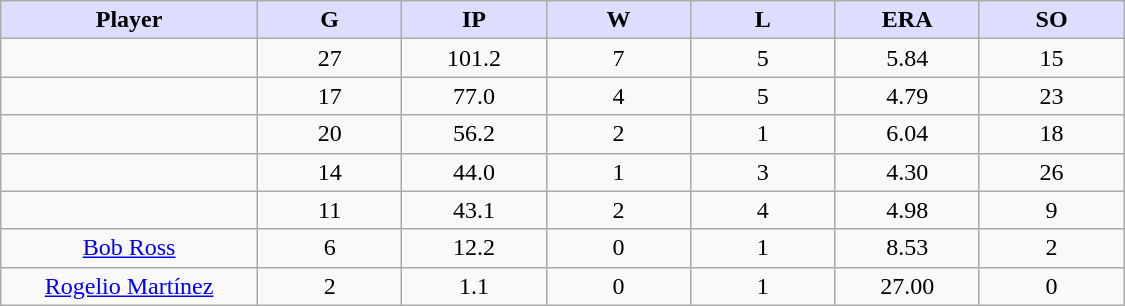<table class="wikitable sortable">
<tr>
<th style="background:#ddf; width:16%;">Player</th>
<th style="background:#ddf; width:9%;">G</th>
<th style="background:#ddf; width:9%;">IP</th>
<th style="background:#ddf; width:9%;">W</th>
<th style="background:#ddf; width:9%;">L</th>
<th style="background:#ddf; width:9%;">ERA</th>
<th style="background:#ddf; width:9%;">SO</th>
</tr>
<tr style="text-align:center;">
<td></td>
<td>27</td>
<td>101.2</td>
<td>7</td>
<td>5</td>
<td>5.84</td>
<td>15</td>
</tr>
<tr style="text-align:center;">
<td></td>
<td>17</td>
<td>77.0</td>
<td>4</td>
<td>5</td>
<td>4.79</td>
<td>23</td>
</tr>
<tr style="text-align:center;">
<td></td>
<td>20</td>
<td>56.2</td>
<td>2</td>
<td>1</td>
<td>6.04</td>
<td>18</td>
</tr>
<tr style="text-align:center;">
<td></td>
<td>14</td>
<td>44.0</td>
<td>1</td>
<td>3</td>
<td>4.30</td>
<td>26</td>
</tr>
<tr style="text-align:center;">
<td></td>
<td>11</td>
<td>43.1</td>
<td>2</td>
<td>4</td>
<td>4.98</td>
<td>9</td>
</tr>
<tr align="center">
<td><a href='#'>Bob Ross</a></td>
<td>6</td>
<td>12.2</td>
<td>0</td>
<td>1</td>
<td>8.53</td>
<td>2</td>
</tr>
<tr align="center">
<td><a href='#'>Rogelio Martínez</a></td>
<td>2</td>
<td>1.1</td>
<td>0</td>
<td>1</td>
<td>27.00</td>
<td>0</td>
</tr>
</table>
